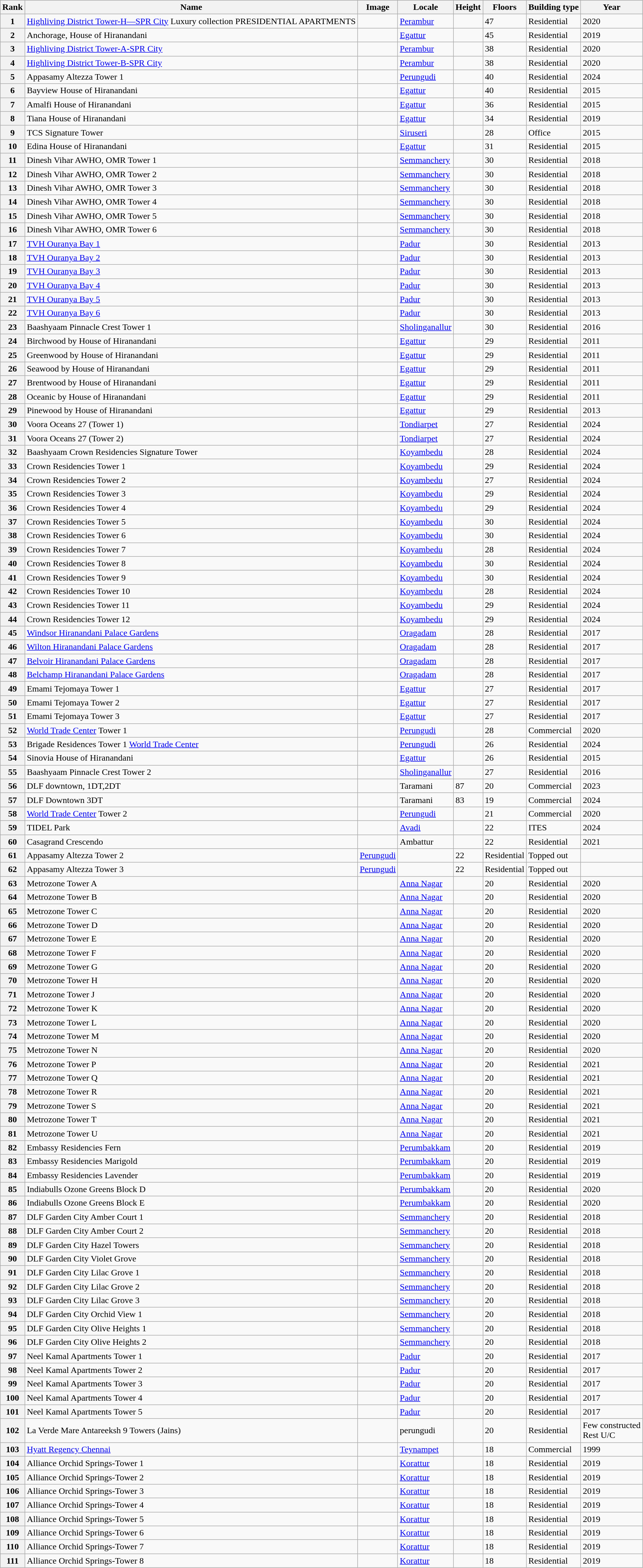<table class="wikitable sortable">
<tr style="background:#ececec;">
<th>Rank</th>
<th>Name</th>
<th>Image</th>
<th>Locale</th>
<th>Height</th>
<th>Floors</th>
<th>Building type</th>
<th>Year</th>
</tr>
<tr>
<th>1</th>
<td><a href='#'>Highliving District Tower-H—SPR City</a> Luxury collection PRESIDENTIAL APARTMENTS</td>
<td></td>
<td><a href='#'>Perambur</a></td>
<td></td>
<td>47</td>
<td>Residential</td>
<td>2020</td>
</tr>
<tr>
<th>2</th>
<td>Anchorage, House of Hiranandani</td>
<td></td>
<td><a href='#'>Egattur</a></td>
<td></td>
<td>45</td>
<td>Residential</td>
<td>2019</td>
</tr>
<tr>
<th>3</th>
<td><a href='#'>Highliving District Tower-A-SPR City</a></td>
<td></td>
<td><a href='#'>Perambur</a></td>
<td></td>
<td>38</td>
<td>Residential</td>
<td>2020</td>
</tr>
<tr>
<th>4</th>
<td><a href='#'>Highliving District Tower-B-SPR City</a></td>
<td></td>
<td><a href='#'>Perambur</a></td>
<td></td>
<td>38</td>
<td>Residential</td>
<td>2020</td>
</tr>
<tr>
<th>5</th>
<td>Appasamy Altezza Tower 1</td>
<td></td>
<td><a href='#'>Perungudi</a></td>
<td></td>
<td>40</td>
<td>Residential</td>
<td>2024</td>
</tr>
<tr>
<th>6</th>
<td>Bayview House of Hiranandani</td>
<td></td>
<td><a href='#'>Egattur</a></td>
<td></td>
<td>40</td>
<td>Residential</td>
<td>2015</td>
</tr>
<tr>
<th>7</th>
<td>Amalfi House of Hiranandani</td>
<td></td>
<td><a href='#'>Egattur</a></td>
<td></td>
<td>36</td>
<td>Residential</td>
<td>2015</td>
</tr>
<tr>
<th>8</th>
<td>Tiana House of Hiranandani</td>
<td></td>
<td><a href='#'>Egattur</a></td>
<td></td>
<td>34</td>
<td>Residential</td>
<td>2019</td>
</tr>
<tr>
<th>9</th>
<td>TCS Signature Tower</td>
<td></td>
<td><a href='#'>Siruseri</a></td>
<td></td>
<td>28</td>
<td>Office</td>
<td>2015</td>
</tr>
<tr>
<th>10</th>
<td>Edina House of Hiranandani</td>
<td></td>
<td><a href='#'>Egattur</a></td>
<td></td>
<td>31</td>
<td>Residential</td>
<td>2015</td>
</tr>
<tr>
<th>11</th>
<td>Dinesh Vihar AWHO, OMR Tower 1</td>
<td></td>
<td><a href='#'>Semmanchery</a></td>
<td></td>
<td>30</td>
<td>Residential</td>
<td>2018</td>
</tr>
<tr>
<th>12</th>
<td>Dinesh Vihar AWHO, OMR Tower 2</td>
<td></td>
<td><a href='#'>Semmanchery</a></td>
<td></td>
<td>30</td>
<td>Residential</td>
<td>2018</td>
</tr>
<tr>
<th>13</th>
<td>Dinesh Vihar AWHO, OMR Tower 3</td>
<td></td>
<td><a href='#'>Semmanchery</a></td>
<td></td>
<td>30</td>
<td>Residential</td>
<td>2018</td>
</tr>
<tr>
<th>14</th>
<td>Dinesh Vihar AWHO, OMR Tower 4</td>
<td></td>
<td><a href='#'>Semmanchery</a></td>
<td></td>
<td>30</td>
<td>Residential</td>
<td>2018</td>
</tr>
<tr>
<th>15</th>
<td>Dinesh Vihar AWHO, OMR Tower 5</td>
<td></td>
<td><a href='#'>Semmanchery</a></td>
<td></td>
<td>30</td>
<td>Residential</td>
<td>2018</td>
</tr>
<tr>
<th>16</th>
<td>Dinesh Vihar AWHO, OMR Tower 6</td>
<td></td>
<td><a href='#'>Semmanchery</a></td>
<td></td>
<td>30</td>
<td>Residential</td>
<td>2018</td>
</tr>
<tr>
<th>17</th>
<td><a href='#'>TVH Ouranya Bay 1</a></td>
<td></td>
<td><a href='#'>Padur</a></td>
<td></td>
<td>30</td>
<td>Residential</td>
<td>2013</td>
</tr>
<tr>
<th>18</th>
<td><a href='#'>TVH Ouranya Bay 2</a></td>
<td></td>
<td><a href='#'>Padur</a></td>
<td></td>
<td>30</td>
<td>Residential</td>
<td>2013</td>
</tr>
<tr>
<th>19</th>
<td><a href='#'>TVH Ouranya Bay 3</a></td>
<td></td>
<td><a href='#'>Padur</a></td>
<td></td>
<td>30</td>
<td>Residential</td>
<td>2013</td>
</tr>
<tr>
<th>20</th>
<td><a href='#'>TVH Ouranya Bay 4</a></td>
<td></td>
<td><a href='#'>Padur</a></td>
<td></td>
<td>30</td>
<td>Residential</td>
<td>2013</td>
</tr>
<tr>
<th>21</th>
<td><a href='#'>TVH Ouranya Bay 5</a></td>
<td></td>
<td><a href='#'>Padur</a></td>
<td></td>
<td>30</td>
<td>Residential</td>
<td>2013</td>
</tr>
<tr>
<th>22</th>
<td><a href='#'>TVH Ouranya Bay 6</a></td>
<td></td>
<td><a href='#'>Padur</a></td>
<td></td>
<td>30</td>
<td>Residential</td>
<td>2013</td>
</tr>
<tr>
<th>23</th>
<td>Baashyaam Pinnacle Crest Tower 1</td>
<td></td>
<td><a href='#'>Sholinganallur</a></td>
<td></td>
<td>30</td>
<td>Residential</td>
<td>2016</td>
</tr>
<tr>
<th>24</th>
<td>Birchwood by House of Hiranandani</td>
<td></td>
<td><a href='#'>Egattur</a></td>
<td></td>
<td>29</td>
<td>Residential</td>
<td>2011</td>
</tr>
<tr>
<th>25</th>
<td>Greenwood by House of Hiranandani</td>
<td></td>
<td><a href='#'>Egattur</a></td>
<td></td>
<td>29</td>
<td>Residential</td>
<td>2011</td>
</tr>
<tr>
<th>26</th>
<td>Seawood by House of Hiranandani</td>
<td></td>
<td><a href='#'>Egattur</a></td>
<td></td>
<td>29</td>
<td>Residential</td>
<td>2011</td>
</tr>
<tr>
<th>27</th>
<td>Brentwood by House of Hiranandani</td>
<td></td>
<td><a href='#'>Egattur</a></td>
<td></td>
<td>29</td>
<td>Residential</td>
<td>2011</td>
</tr>
<tr>
<th>28</th>
<td>Oceanic by House of Hiranandani</td>
<td></td>
<td><a href='#'>Egattur</a></td>
<td></td>
<td>29</td>
<td>Residential</td>
<td>2011</td>
</tr>
<tr>
<th>29</th>
<td>Pinewood by House of Hiranandani</td>
<td></td>
<td><a href='#'>Egattur</a></td>
<td></td>
<td>29</td>
<td>Residential</td>
<td>2013</td>
</tr>
<tr>
<th>30</th>
<td>Voora Oceans 27 (Tower 1)</td>
<td></td>
<td><a href='#'>Tondiarpet</a></td>
<td></td>
<td>27</td>
<td>Residential</td>
<td>2024</td>
</tr>
<tr>
<th>31</th>
<td>Voora Oceans 27 (Tower 2)</td>
<td></td>
<td><a href='#'>Tondiarpet</a></td>
<td></td>
<td>27</td>
<td>Residential</td>
<td>2024</td>
</tr>
<tr>
<th>32</th>
<td>Baashyaam Crown Residencies Signature Tower</td>
<td></td>
<td><a href='#'>Koyambedu</a></td>
<td></td>
<td>28</td>
<td>Residential</td>
<td>2024</td>
</tr>
<tr>
<th>33</th>
<td>Crown Residencies Tower 1</td>
<td></td>
<td><a href='#'>Koyambedu</a></td>
<td></td>
<td>29</td>
<td>Residential</td>
<td>2024</td>
</tr>
<tr>
<th>34</th>
<td>Crown Residencies Tower 2</td>
<td></td>
<td><a href='#'>Koyambedu</a></td>
<td></td>
<td>27</td>
<td>Residential</td>
<td>2024</td>
</tr>
<tr>
<th>35</th>
<td>Crown Residencies Tower 3</td>
<td></td>
<td><a href='#'>Koyambedu</a></td>
<td></td>
<td>29</td>
<td>Residential</td>
<td>2024</td>
</tr>
<tr>
<th>36</th>
<td>Crown Residencies Tower 4</td>
<td></td>
<td><a href='#'>Koyambedu</a></td>
<td></td>
<td>29</td>
<td>Residential</td>
<td>2024</td>
</tr>
<tr>
<th>37</th>
<td>Crown Residencies Tower 5</td>
<td></td>
<td><a href='#'>Koyambedu</a></td>
<td></td>
<td>30</td>
<td>Residential</td>
<td>2024</td>
</tr>
<tr>
<th>38</th>
<td>Crown Residencies Tower 6</td>
<td></td>
<td><a href='#'>Koyambedu</a></td>
<td></td>
<td>30</td>
<td>Residential</td>
<td>2024</td>
</tr>
<tr>
<th>39</th>
<td>Crown Residencies Tower 7</td>
<td></td>
<td><a href='#'>Koyambedu</a></td>
<td></td>
<td>28</td>
<td>Residential</td>
<td>2024</td>
</tr>
<tr>
<th>40</th>
<td>Crown Residencies Tower 8</td>
<td></td>
<td><a href='#'>Koyambedu</a></td>
<td></td>
<td>30</td>
<td>Residential</td>
<td>2024</td>
</tr>
<tr>
<th>41</th>
<td>Crown Residencies Tower 9</td>
<td></td>
<td><a href='#'>Koyambedu</a></td>
<td></td>
<td>30</td>
<td>Residential</td>
<td>2024</td>
</tr>
<tr>
<th>42</th>
<td>Crown Residencies Tower 10</td>
<td></td>
<td><a href='#'>Koyambedu</a></td>
<td></td>
<td>28</td>
<td>Residential</td>
<td>2024</td>
</tr>
<tr>
<th>43</th>
<td>Crown Residencies Tower 11</td>
<td></td>
<td><a href='#'>Koyambedu</a></td>
<td></td>
<td>29</td>
<td>Residential</td>
<td>2024</td>
</tr>
<tr>
<th>44</th>
<td>Crown Residencies Tower 12</td>
<td></td>
<td><a href='#'>Koyambedu</a></td>
<td></td>
<td>29</td>
<td>Residential</td>
<td>2024</td>
</tr>
<tr>
<th>45</th>
<td><a href='#'>Windsor Hiranandani Palace Gardens</a></td>
<td></td>
<td><a href='#'>Oragadam</a></td>
<td></td>
<td>28</td>
<td>Residential</td>
<td>2017</td>
</tr>
<tr>
<th>46</th>
<td><a href='#'>Wilton Hiranandani Palace Gardens</a></td>
<td></td>
<td><a href='#'>Oragadam</a></td>
<td></td>
<td>28</td>
<td>Residential</td>
<td>2017</td>
</tr>
<tr>
<th>47</th>
<td><a href='#'>Belvoir Hiranandani Palace Gardens</a></td>
<td></td>
<td><a href='#'>Oragadam</a></td>
<td></td>
<td>28</td>
<td>Residential</td>
<td>2017</td>
</tr>
<tr>
<th>48</th>
<td><a href='#'>Belchamp Hiranandani Palace Gardens</a></td>
<td></td>
<td><a href='#'>Oragadam</a></td>
<td></td>
<td>28</td>
<td>Residential</td>
<td>2017</td>
</tr>
<tr>
<th>49</th>
<td>Emami Tejomaya Tower 1</td>
<td></td>
<td><a href='#'>Egattur</a></td>
<td></td>
<td>27</td>
<td>Residential</td>
<td>2017</td>
</tr>
<tr>
<th>50</th>
<td>Emami Tejomaya Tower 2</td>
<td></td>
<td><a href='#'>Egattur</a></td>
<td></td>
<td>27</td>
<td>Residential</td>
<td>2017</td>
</tr>
<tr>
<th>51</th>
<td>Emami Tejomaya Tower 3</td>
<td></td>
<td><a href='#'>Egattur</a></td>
<td></td>
<td>27</td>
<td>Residential</td>
<td>2017</td>
</tr>
<tr>
<th>52</th>
<td><a href='#'>World Trade Center</a> Tower 1</td>
<td></td>
<td><a href='#'>Perungudi</a></td>
<td></td>
<td>28</td>
<td>Commercial</td>
<td>2020</td>
</tr>
<tr>
<th>53</th>
<td>Brigade Residences Tower 1 <a href='#'>World Trade Center</a></td>
<td></td>
<td><a href='#'>Perungudi</a></td>
<td></td>
<td>26</td>
<td>Residential</td>
<td>2024</td>
</tr>
<tr>
<th>54</th>
<td>Sinovia House of Hiranandani</td>
<td></td>
<td><a href='#'>Egattur</a></td>
<td></td>
<td>26</td>
<td>Residential</td>
<td>2015</td>
</tr>
<tr>
<th>55</th>
<td>Baashyaam Pinnacle Crest Tower 2</td>
<td></td>
<td><a href='#'>Sholinganallur</a></td>
<td></td>
<td>27</td>
<td>Residential</td>
<td>2016</td>
</tr>
<tr>
<th>56</th>
<td>DLF downtown, 1DT,2DT</td>
<td></td>
<td>Taramani</td>
<td>87</td>
<td>20</td>
<td>Commercial</td>
<td>2023</td>
</tr>
<tr>
<th>57</th>
<td>DLF Downtown 3DT</td>
<td></td>
<td>Taramani</td>
<td>83</td>
<td>19</td>
<td>Commercial</td>
<td>2024</td>
</tr>
<tr>
<th>58</th>
<td><a href='#'>World Trade Center</a> Tower 2</td>
<td></td>
<td><a href='#'>Perungudi</a></td>
<td></td>
<td>21</td>
<td>Commercial</td>
<td>2020</td>
</tr>
<tr>
<th>59</th>
<td>TIDEL Park</td>
<td></td>
<td><a href='#'>Avadi</a></td>
<td></td>
<td>22</td>
<td>ITES</td>
<td>2024</td>
</tr>
<tr>
<th>60</th>
<td>Casagrand Crescendo</td>
<td></td>
<td>Ambattur</td>
<td></td>
<td>22</td>
<td>Residential</td>
<td>2021</td>
</tr>
<tr>
<th>61</th>
<td>Appasamy Altezza Tower 2</td>
<td><a href='#'>Perungudi</a></td>
<td></td>
<td>22</td>
<td>Residential</td>
<td>Topped out</td>
<td></td>
</tr>
<tr>
<th>62</th>
<td>Appasamy Altezza Tower 3</td>
<td><a href='#'>Perungudi</a></td>
<td></td>
<td>22</td>
<td>Residential</td>
<td>Topped out</td>
<td></td>
</tr>
<tr>
<th>63</th>
<td>Metrozone Tower A</td>
<td></td>
<td><a href='#'>Anna Nagar</a></td>
<td></td>
<td>20</td>
<td>Residential</td>
<td>2020</td>
</tr>
<tr>
<th>64</th>
<td>Metrozone Tower B</td>
<td></td>
<td><a href='#'>Anna Nagar</a></td>
<td></td>
<td>20</td>
<td>Residential</td>
<td>2020</td>
</tr>
<tr>
<th>65</th>
<td>Metrozone Tower C</td>
<td></td>
<td><a href='#'>Anna Nagar</a></td>
<td></td>
<td>20</td>
<td>Residential</td>
<td>2020</td>
</tr>
<tr>
<th>66</th>
<td>Metrozone Tower D</td>
<td></td>
<td><a href='#'>Anna Nagar</a></td>
<td></td>
<td>20</td>
<td>Residential</td>
<td>2020</td>
</tr>
<tr>
<th>67</th>
<td>Metrozone Tower E</td>
<td></td>
<td><a href='#'>Anna Nagar</a></td>
<td></td>
<td>20</td>
<td>Residential</td>
<td>2020</td>
</tr>
<tr>
<th>68</th>
<td>Metrozone Tower F</td>
<td></td>
<td><a href='#'>Anna Nagar</a></td>
<td></td>
<td>20</td>
<td>Residential</td>
<td>2020</td>
</tr>
<tr>
<th>69</th>
<td>Metrozone Tower G</td>
<td></td>
<td><a href='#'>Anna Nagar</a></td>
<td></td>
<td>20</td>
<td>Residential</td>
<td>2020</td>
</tr>
<tr>
<th>70</th>
<td>Metrozone Tower H</td>
<td></td>
<td><a href='#'>Anna Nagar</a></td>
<td></td>
<td>20</td>
<td>Residential</td>
<td>2020</td>
</tr>
<tr>
<th>71</th>
<td>Metrozone Tower J</td>
<td></td>
<td><a href='#'>Anna Nagar</a></td>
<td></td>
<td>20</td>
<td>Residential</td>
<td>2020</td>
</tr>
<tr>
<th>72</th>
<td>Metrozone Tower K</td>
<td></td>
<td><a href='#'>Anna Nagar</a></td>
<td></td>
<td>20</td>
<td>Residential</td>
<td>2020</td>
</tr>
<tr>
<th>73</th>
<td>Metrozone Tower L</td>
<td></td>
<td><a href='#'>Anna Nagar</a></td>
<td></td>
<td>20</td>
<td>Residential</td>
<td>2020</td>
</tr>
<tr>
<th>74</th>
<td>Metrozone Tower M</td>
<td></td>
<td><a href='#'>Anna Nagar</a></td>
<td></td>
<td>20</td>
<td>Residential</td>
<td>2020</td>
</tr>
<tr>
<th>75</th>
<td>Metrozone Tower N</td>
<td></td>
<td><a href='#'>Anna Nagar</a></td>
<td></td>
<td>20</td>
<td>Residential</td>
<td>2020</td>
</tr>
<tr>
<th>76</th>
<td>Metrozone Tower P</td>
<td></td>
<td><a href='#'>Anna Nagar</a></td>
<td></td>
<td>20</td>
<td>Residential</td>
<td>2021</td>
</tr>
<tr>
<th>77</th>
<td>Metrozone Tower Q</td>
<td></td>
<td><a href='#'>Anna Nagar</a></td>
<td></td>
<td>20</td>
<td>Residential</td>
<td>2021</td>
</tr>
<tr>
<th>78</th>
<td>Metrozone Tower R</td>
<td></td>
<td><a href='#'>Anna Nagar</a></td>
<td></td>
<td>20</td>
<td>Residential</td>
<td>2021</td>
</tr>
<tr>
<th>79</th>
<td>Metrozone Tower S</td>
<td></td>
<td><a href='#'>Anna Nagar</a></td>
<td></td>
<td>20</td>
<td>Residential</td>
<td>2021</td>
</tr>
<tr>
<th>80</th>
<td>Metrozone Tower T</td>
<td></td>
<td><a href='#'>Anna Nagar</a></td>
<td></td>
<td>20</td>
<td>Residential</td>
<td>2021</td>
</tr>
<tr>
<th>81</th>
<td>Metrozone Tower U</td>
<td></td>
<td><a href='#'>Anna Nagar</a></td>
<td></td>
<td>20</td>
<td>Residential</td>
<td>2021</td>
</tr>
<tr>
<th>82</th>
<td>Embassy Residencies Fern</td>
<td></td>
<td><a href='#'>Perumbakkam</a></td>
<td></td>
<td>20</td>
<td>Residential</td>
<td>2019</td>
</tr>
<tr>
<th>83</th>
<td>Embassy Residencies Marigold</td>
<td></td>
<td><a href='#'>Perumbakkam</a></td>
<td></td>
<td>20</td>
<td>Residential</td>
<td>2019</td>
</tr>
<tr>
<th>84</th>
<td>Embassy Residencies Lavender</td>
<td></td>
<td><a href='#'>Perumbakkam</a></td>
<td></td>
<td>20</td>
<td>Residential</td>
<td>2019</td>
</tr>
<tr>
<th>85</th>
<td>Indiabulls Ozone Greens Block D</td>
<td></td>
<td><a href='#'>Perumbakkam</a></td>
<td></td>
<td>20</td>
<td>Residential</td>
<td>2020</td>
</tr>
<tr>
<th>86</th>
<td>Indiabulls Ozone Greens Block E</td>
<td></td>
<td><a href='#'>Perumbakkam</a></td>
<td></td>
<td>20</td>
<td>Residential</td>
<td>2020</td>
</tr>
<tr>
<th>87</th>
<td>DLF Garden City Amber Court 1</td>
<td></td>
<td><a href='#'>Semmanchery</a></td>
<td></td>
<td>20</td>
<td>Residential</td>
<td>2018</td>
</tr>
<tr>
<th>88</th>
<td>DLF Garden City Amber Court 2</td>
<td></td>
<td><a href='#'>Semmanchery</a></td>
<td></td>
<td>20</td>
<td>Residential</td>
<td>2018</td>
</tr>
<tr>
<th>89</th>
<td>DLF Garden City Hazel Towers</td>
<td></td>
<td><a href='#'>Semmanchery</a></td>
<td></td>
<td>20</td>
<td>Residential</td>
<td>2018</td>
</tr>
<tr>
<th>90</th>
<td>DLF Garden City Violet Grove</td>
<td></td>
<td><a href='#'>Semmanchery</a></td>
<td></td>
<td>20</td>
<td>Residential</td>
<td>2018</td>
</tr>
<tr>
<th>91</th>
<td>DLF Garden City Lilac Grove 1</td>
<td></td>
<td><a href='#'>Semmanchery</a></td>
<td></td>
<td>20</td>
<td>Residential</td>
<td>2018</td>
</tr>
<tr>
<th>92</th>
<td>DLF Garden City Lilac Grove 2</td>
<td></td>
<td><a href='#'>Semmanchery</a></td>
<td></td>
<td>20</td>
<td>Residential</td>
<td>2018</td>
</tr>
<tr>
<th>93</th>
<td>DLF Garden City Lilac Grove 3</td>
<td></td>
<td><a href='#'>Semmanchery</a></td>
<td></td>
<td>20</td>
<td>Residential</td>
<td>2018</td>
</tr>
<tr>
<th>94</th>
<td>DLF Garden City Orchid View 1</td>
<td></td>
<td><a href='#'>Semmanchery</a></td>
<td></td>
<td>20</td>
<td>Residential</td>
<td>2018</td>
</tr>
<tr>
<th>95</th>
<td>DLF Garden City Olive Heights 1</td>
<td></td>
<td><a href='#'>Semmanchery</a></td>
<td></td>
<td>20</td>
<td>Residential</td>
<td>2018</td>
</tr>
<tr>
<th>96</th>
<td>DLF Garden City Olive Heights 2</td>
<td></td>
<td><a href='#'>Semmanchery</a></td>
<td></td>
<td>20</td>
<td>Residential</td>
<td>2018</td>
</tr>
<tr>
<th>97</th>
<td>Neel Kamal Apartments Tower 1</td>
<td></td>
<td><a href='#'>Padur</a></td>
<td></td>
<td>20</td>
<td>Residential</td>
<td>2017</td>
</tr>
<tr>
<th>98</th>
<td>Neel Kamal Apartments Tower 2</td>
<td></td>
<td><a href='#'>Padur</a></td>
<td></td>
<td>20</td>
<td>Residential</td>
<td>2017</td>
</tr>
<tr>
<th>99</th>
<td>Neel Kamal Apartments Tower 3</td>
<td></td>
<td><a href='#'>Padur</a></td>
<td></td>
<td>20</td>
<td>Residential</td>
<td>2017</td>
</tr>
<tr>
<th>100</th>
<td>Neel Kamal Apartments Tower 4</td>
<td></td>
<td><a href='#'>Padur</a></td>
<td></td>
<td>20</td>
<td>Residential</td>
<td>2017</td>
</tr>
<tr>
<th>101</th>
<td>Neel Kamal Apartments Tower 5</td>
<td></td>
<td><a href='#'>Padur</a></td>
<td></td>
<td>20</td>
<td>Residential</td>
<td>2017</td>
</tr>
<tr>
<th>102</th>
<td>La Verde Mare Antareeksh 9 Towers (Jains)</td>
<td></td>
<td>perungudi</td>
<td></td>
<td>20</td>
<td>Residential</td>
<td>Few constructed<br>Rest U/C</td>
</tr>
<tr>
<th>103</th>
<td><a href='#'>Hyatt Regency Chennai</a></td>
<td></td>
<td><a href='#'>Teynampet</a></td>
<td></td>
<td>18</td>
<td>Commercial</td>
<td>1999</td>
</tr>
<tr>
<th>104</th>
<td>Alliance Orchid Springs-Tower 1</td>
<td></td>
<td><a href='#'>Korattur</a></td>
<td></td>
<td>18</td>
<td>Residential</td>
<td>2019</td>
</tr>
<tr>
<th>105</th>
<td>Alliance Orchid Springs-Tower 2</td>
<td></td>
<td><a href='#'>Korattur</a></td>
<td></td>
<td>18</td>
<td>Residential</td>
<td>2019</td>
</tr>
<tr>
<th>106</th>
<td>Alliance Orchid Springs-Tower 3</td>
<td></td>
<td><a href='#'>Korattur</a></td>
<td></td>
<td>18</td>
<td>Residential</td>
<td>2019</td>
</tr>
<tr>
<th>107</th>
<td>Alliance Orchid Springs-Tower 4</td>
<td></td>
<td><a href='#'>Korattur</a></td>
<td></td>
<td>18</td>
<td>Residential</td>
<td>2019</td>
</tr>
<tr>
<th>108</th>
<td>Alliance Orchid Springs-Tower 5</td>
<td></td>
<td><a href='#'>Korattur</a></td>
<td></td>
<td>18</td>
<td>Residential</td>
<td>2019</td>
</tr>
<tr>
<th>109</th>
<td>Alliance Orchid Springs-Tower 6</td>
<td></td>
<td><a href='#'>Korattur</a></td>
<td></td>
<td>18</td>
<td>Residential</td>
<td>2019</td>
</tr>
<tr>
<th>110</th>
<td>Alliance Orchid Springs-Tower 7</td>
<td></td>
<td><a href='#'>Korattur</a></td>
<td></td>
<td>18</td>
<td>Residential</td>
<td>2019</td>
</tr>
<tr>
<th>111</th>
<td>Alliance Orchid Springs-Tower 8</td>
<td></td>
<td><a href='#'>Korattur</a></td>
<td></td>
<td>18</td>
<td>Residential</td>
<td>2019</td>
</tr>
</table>
